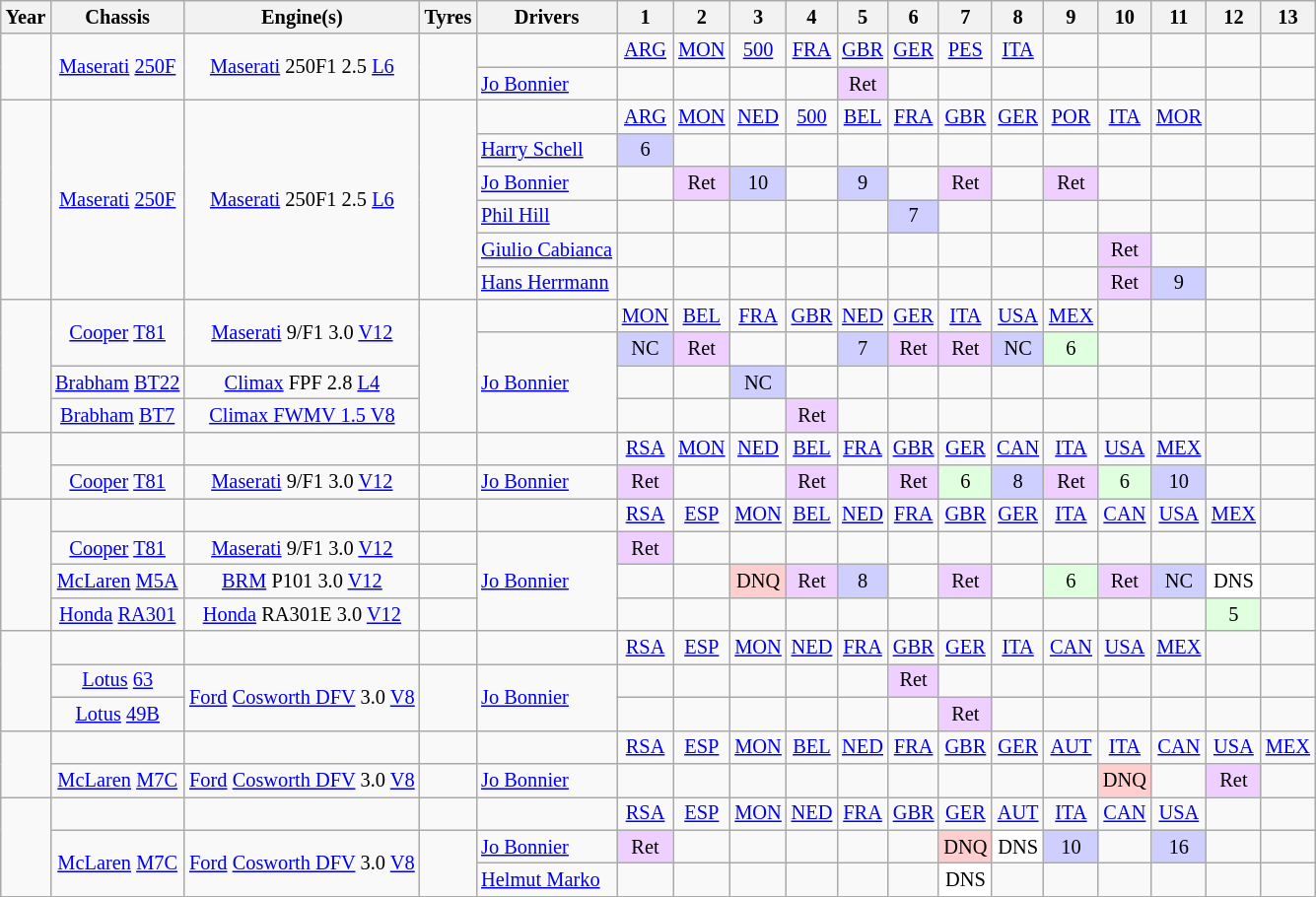<table class="wikitable" style="text-align:center; font-size:85%">
<tr>
<th>Year</th>
<th>Chassis</th>
<th>Engine(s)</th>
<th>Tyres</th>
<th>Drivers</th>
<th>1</th>
<th>2</th>
<th>3</th>
<th>4</th>
<th>5</th>
<th>6</th>
<th>7</th>
<th>8</th>
<th>9</th>
<th>10</th>
<th>11</th>
<th>12</th>
<th>13</th>
</tr>
<tr>
<td rowspan=2></td>
<td rowspan=2><a href='#'>Maserati</a> <a href='#'>250F</a></td>
<td rowspan=2><a href='#'>Maserati</a> 250F1 2.5 <a href='#'>L6</a></td>
<td rowspan=2></td>
<td></td>
<td><a href='#'>ARG</a></td>
<td><a href='#'>MON</a></td>
<td><a href='#'>500</a></td>
<td><a href='#'>FRA</a></td>
<td><a href='#'>GBR</a></td>
<td><a href='#'>GER</a></td>
<td><a href='#'>PES</a></td>
<td><a href='#'>ITA</a></td>
<td></td>
<td></td>
<td></td>
<td></td>
<td></td>
</tr>
<tr>
<td align="left"> <a href='#'>Jo Bonnier</a></td>
<td></td>
<td></td>
<td></td>
<td></td>
<td style="background:#efcfff;">Ret</td>
<td></td>
<td></td>
<td></td>
<td></td>
<td></td>
<td></td>
<td></td>
<td></td>
</tr>
<tr>
<td rowspan=6></td>
<td rowspan=6><a href='#'>Maserati</a> <a href='#'>250F</a></td>
<td rowspan=6><a href='#'>Maserati</a> 250F1 2.5 <a href='#'>L6</a></td>
<td rowspan=6></td>
<td></td>
<td><a href='#'>ARG</a></td>
<td><a href='#'>MON</a></td>
<td><a href='#'>NED</a></td>
<td><a href='#'>500</a></td>
<td><a href='#'>BEL</a></td>
<td><a href='#'>FRA</a></td>
<td><a href='#'>GBR</a></td>
<td><a href='#'>GER</a></td>
<td><a href='#'>POR</a></td>
<td><a href='#'>ITA</a></td>
<td><a href='#'>MOR</a></td>
<td></td>
<td></td>
</tr>
<tr>
<td align="left"> <a href='#'>Harry Schell</a></td>
<td style="background:#CFCFFF;">6</td>
<td></td>
<td></td>
<td></td>
<td></td>
<td></td>
<td></td>
<td></td>
<td></td>
<td></td>
<td></td>
<td></td>
<td></td>
</tr>
<tr>
<td align="left"> <a href='#'>Jo Bonnier</a></td>
<td></td>
<td style="background:#EFCFFF;">Ret</td>
<td style="background:#CFCFFF;">10</td>
<td></td>
<td style="background:#CFCFFF;">9</td>
<td></td>
<td style="background:#EFCFFF;">Ret</td>
<td></td>
<td style="background:#EFCFFF;">Ret</td>
<td></td>
<td></td>
<td></td>
<td></td>
</tr>
<tr>
<td align="left"> <a href='#'>Phil Hill</a></td>
<td></td>
<td></td>
<td></td>
<td></td>
<td></td>
<td style="background:#CFCFFF;">7</td>
<td></td>
<td></td>
<td></td>
<td></td>
<td></td>
<td></td>
<td></td>
</tr>
<tr>
<td align="left"> <a href='#'>Giulio Cabianca</a></td>
<td></td>
<td></td>
<td></td>
<td></td>
<td></td>
<td></td>
<td></td>
<td></td>
<td></td>
<td style="background:#EFCFFF;">Ret</td>
<td></td>
<td></td>
<td></td>
</tr>
<tr>
<td align="left"> <a href='#'>Hans Herrmann</a></td>
<td></td>
<td></td>
<td></td>
<td></td>
<td></td>
<td></td>
<td></td>
<td></td>
<td></td>
<td style="background:#EFCFFF;">Ret</td>
<td style="background:#CFCFFF;">9</td>
<td></td>
<td></td>
</tr>
<tr>
<td rowspan=4></td>
<td rowspan=2><a href='#'>Cooper</a> <a href='#'>T81</a></td>
<td rowspan=2><a href='#'>Maserati</a> 9/F1 3.0 <a href='#'>V12</a></td>
<td rowspan=4></td>
<td></td>
<td><a href='#'>MON</a></td>
<td><a href='#'>BEL</a></td>
<td><a href='#'>FRA</a></td>
<td><a href='#'>GBR</a></td>
<td><a href='#'>NED</a></td>
<td><a href='#'>GER</a></td>
<td><a href='#'>ITA</a></td>
<td><a href='#'>USA</a></td>
<td><a href='#'>MEX</a></td>
<td></td>
<td></td>
<td></td>
<td></td>
</tr>
<tr>
<td rowspan=3 align="left"> <a href='#'>Jo Bonnier</a></td>
<td style="background:#cfcfff;">NC</td>
<td style="background:#efcfff;">Ret</td>
<td></td>
<td></td>
<td style="background:#cfcfff;">7</td>
<td style="background:#efcfff;">Ret</td>
<td style="background:#efcfff;">Ret</td>
<td style="background:#cfcfff;">NC</td>
<td style="background:#dfffdf;">6</td>
<td></td>
<td></td>
<td></td>
<td></td>
</tr>
<tr>
<td><a href='#'>Brabham</a> <a href='#'>BT22</a></td>
<td><a href='#'>Climax</a> FPF 2.8 <a href='#'>L4</a></td>
<td></td>
<td></td>
<td style="background:#cfcfff;">NC</td>
<td></td>
<td></td>
<td></td>
<td></td>
<td></td>
<td></td>
<td></td>
<td></td>
<td></td>
<td></td>
</tr>
<tr>
<td><a href='#'>Brabham</a> <a href='#'>BT7</a></td>
<td><a href='#'>Climax FWMV 1.5 V8</a></td>
<td></td>
<td></td>
<td></td>
<td style="background:#efcfff;">Ret</td>
<td></td>
<td></td>
<td></td>
<td></td>
<td></td>
<td></td>
<td></td>
<td></td>
<td></td>
</tr>
<tr>
<td rowspan=2></td>
<td></td>
<td></td>
<td></td>
<td></td>
<td><a href='#'>RSA</a></td>
<td><a href='#'>MON</a></td>
<td><a href='#'>NED</a></td>
<td><a href='#'>BEL</a></td>
<td><a href='#'>FRA</a></td>
<td><a href='#'>GBR</a></td>
<td><a href='#'>GER</a></td>
<td><a href='#'>CAN</a></td>
<td><a href='#'>ITA</a></td>
<td><a href='#'>USA</a></td>
<td><a href='#'>MEX</a></td>
<td></td>
<td></td>
</tr>
<tr>
<td><a href='#'>Cooper</a> <a href='#'>T81</a></td>
<td><a href='#'>Maserati</a> 9/F1 3.0 <a href='#'>V12</a></td>
<td></td>
<td align="left"> <a href='#'>Jo Bonnier</a></td>
<td style="background:#efcfff;">Ret</td>
<td></td>
<td></td>
<td style="background:#efcfff;">Ret</td>
<td></td>
<td style="background:#efcfff;">Ret</td>
<td style="background:#dfffdf;">6</td>
<td style="background:#cfcfff;">8</td>
<td style="background:#efcfff;">Ret</td>
<td style="background:#dfffdf;">6</td>
<td style="background:#cfcfff;">10</td>
<td></td>
<td></td>
</tr>
<tr>
<td rowspan=4></td>
<td></td>
<td></td>
<td></td>
<td></td>
<td><a href='#'>RSA</a></td>
<td><a href='#'>ESP</a></td>
<td><a href='#'>MON</a></td>
<td><a href='#'>BEL</a></td>
<td><a href='#'>NED</a></td>
<td><a href='#'>FRA</a></td>
<td><a href='#'>GBR</a></td>
<td><a href='#'>GER</a></td>
<td><a href='#'>ITA</a></td>
<td><a href='#'>CAN</a></td>
<td><a href='#'>USA</a></td>
<td><a href='#'>MEX</a></td>
<td></td>
</tr>
<tr>
<td><a href='#'>Cooper</a> <a href='#'>T81</a></td>
<td><a href='#'>Maserati</a> 9/F1 3.0 <a href='#'>V12</a></td>
<td></td>
<td rowspan=3 align="left"> <a href='#'>Jo Bonnier</a></td>
<td style="background:#efcfff;">Ret</td>
<td></td>
<td></td>
<td></td>
<td></td>
<td></td>
<td></td>
<td></td>
<td></td>
<td></td>
<td></td>
<td></td>
<td></td>
</tr>
<tr>
<td><a href='#'>McLaren</a> <a href='#'>M5A</a></td>
<td><a href='#'>BRM</a> P101 3.0 <a href='#'>V12</a></td>
<td></td>
<td></td>
<td></td>
<td style="background:#FFCFCF;">DNQ</td>
<td style="background:#efcfff;">Ret</td>
<td style="background:#cfcfff;">8</td>
<td></td>
<td style="background:#efcfff;">Ret</td>
<td></td>
<td style="background:#dfffdf;">6</td>
<td style="background:#efcfff;">Ret</td>
<td style="background:#cfcfff;">NC</td>
<td style="background:#ffffff;">DNS</td>
<td></td>
</tr>
<tr>
<td><a href='#'>Honda</a> <a href='#'>RA301</a></td>
<td><a href='#'>Honda</a> RA301E 3.0 <a href='#'>V12</a></td>
<td></td>
<td></td>
<td></td>
<td></td>
<td></td>
<td></td>
<td></td>
<td></td>
<td></td>
<td></td>
<td></td>
<td></td>
<td style="background:#dfffdf;">5</td>
<td></td>
</tr>
<tr>
<td rowspan=3></td>
<td></td>
<td></td>
<td></td>
<td></td>
<td><a href='#'>RSA</a></td>
<td><a href='#'>ESP</a></td>
<td><a href='#'>MON</a></td>
<td><a href='#'>NED</a></td>
<td><a href='#'>FRA</a></td>
<td><a href='#'>GBR</a></td>
<td><a href='#'>GER</a></td>
<td><a href='#'>ITA</a></td>
<td><a href='#'>CAN</a></td>
<td><a href='#'>USA</a></td>
<td><a href='#'>MEX</a></td>
<td></td>
<td></td>
</tr>
<tr>
<td><a href='#'>Lotus</a> <a href='#'>63</a></td>
<td rowspan=2><a href='#'>Ford</a> <a href='#'>Cosworth DFV</a> 3.0 <a href='#'>V8</a></td>
<td rowspan=2></td>
<td rowspan=2 align="left"> <a href='#'>Jo Bonnier</a></td>
<td></td>
<td></td>
<td></td>
<td></td>
<td></td>
<td style="background:#efcfff;">Ret</td>
<td></td>
<td></td>
<td></td>
<td></td>
<td></td>
<td></td>
<td></td>
</tr>
<tr>
<td><a href='#'>Lotus</a> <a href='#'>49B</a></td>
<td></td>
<td></td>
<td></td>
<td></td>
<td></td>
<td></td>
<td style="background:#efcfff;">Ret</td>
<td></td>
<td></td>
<td></td>
<td></td>
<td></td>
<td></td>
</tr>
<tr>
<td rowspan=2></td>
<td></td>
<td></td>
<td></td>
<td></td>
<td><a href='#'>RSA</a></td>
<td><a href='#'>ESP</a></td>
<td><a href='#'>MON</a></td>
<td><a href='#'>BEL</a></td>
<td><a href='#'>NED</a></td>
<td><a href='#'>FRA</a></td>
<td><a href='#'>GBR</a></td>
<td><a href='#'>GER</a></td>
<td><a href='#'>AUT</a></td>
<td><a href='#'>ITA</a></td>
<td><a href='#'>CAN</a></td>
<td><a href='#'>USA</a></td>
<td><a href='#'>MEX</a></td>
</tr>
<tr>
<td><a href='#'>McLaren</a> <a href='#'>M7C</a></td>
<td><a href='#'>Ford</a> <a href='#'>Cosworth DFV</a> 3.0 <a href='#'>V8</a></td>
<td></td>
<td align="left"> <a href='#'>Jo Bonnier</a></td>
<td></td>
<td></td>
<td></td>
<td></td>
<td></td>
<td></td>
<td></td>
<td></td>
<td></td>
<td style="background:#ffcfcf;">DNQ</td>
<td></td>
<td style="background:#efcfff;">Ret</td>
<td></td>
</tr>
<tr>
<td rowspan=3></td>
<td></td>
<td></td>
<td></td>
<td></td>
<td><a href='#'>RSA</a></td>
<td><a href='#'>ESP</a></td>
<td><a href='#'>MON</a></td>
<td><a href='#'>NED</a></td>
<td><a href='#'>FRA</a></td>
<td><a href='#'>GBR</a></td>
<td><a href='#'>GER</a></td>
<td><a href='#'>AUT</a></td>
<td><a href='#'>ITA</a></td>
<td><a href='#'>CAN</a></td>
<td><a href='#'>USA</a></td>
<td></td>
<td></td>
</tr>
<tr>
<td rowspan=2><a href='#'>McLaren</a> <a href='#'>M7C</a></td>
<td rowspan=2><a href='#'>Ford</a> <a href='#'>Cosworth DFV</a> 3.0 <a href='#'>V8</a></td>
<td rowspan=2></td>
<td align="left"> <a href='#'>Jo Bonnier</a></td>
<td style="background:#efcfff;">Ret</td>
<td></td>
<td></td>
<td></td>
<td></td>
<td></td>
<td style="background:#ffcfcf;">DNQ</td>
<td style="background:#ffffff;">DNS</td>
<td style="background:#cfcfff;">10</td>
<td></td>
<td style="background:#cfcfff;">16</td>
<td></td>
<td></td>
</tr>
<tr>
<td align="left"> <a href='#'>Helmut Marko</a></td>
<td></td>
<td></td>
<td></td>
<td></td>
<td></td>
<td></td>
<td style="background:#ffffff;">DNS</td>
<td></td>
<td></td>
<td></td>
<td></td>
<td></td>
<td></td>
</tr>
</table>
